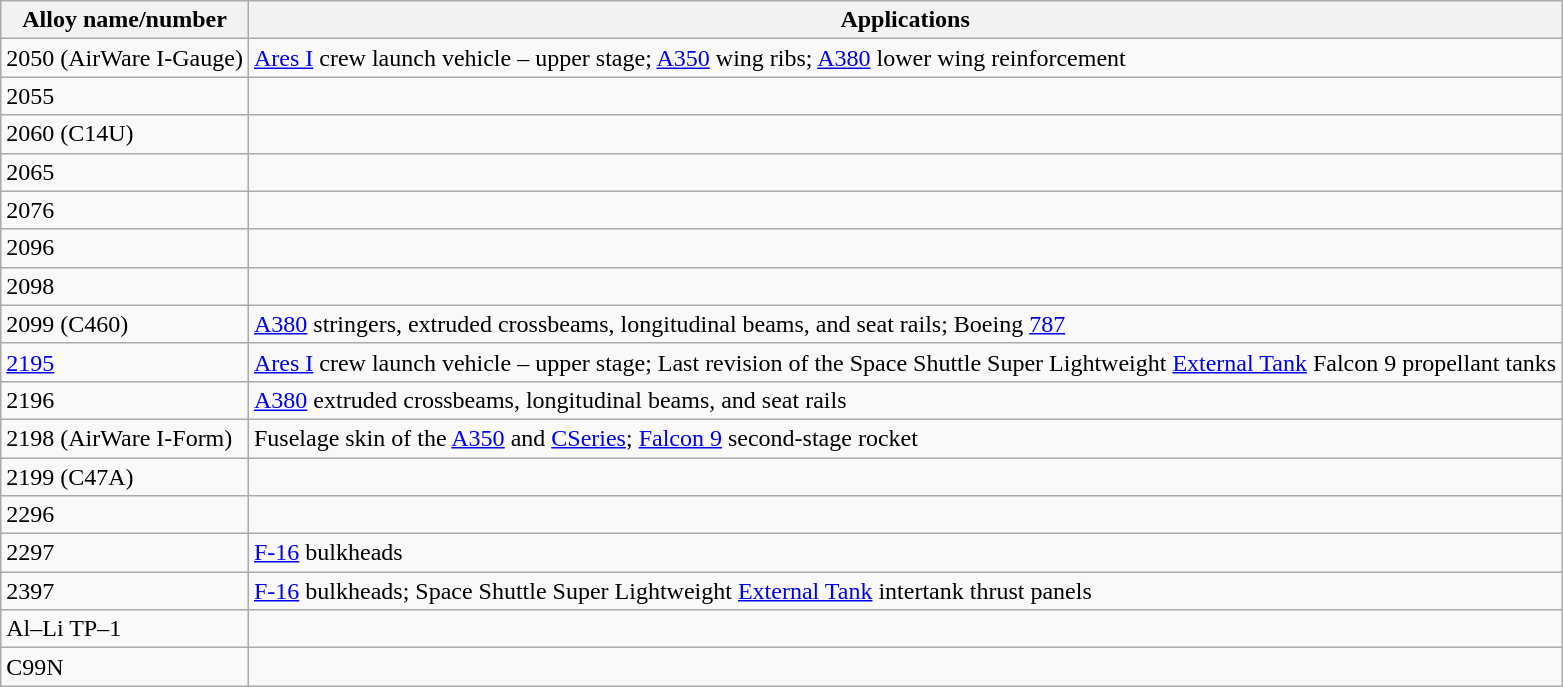<table class="wikitable sortable">
<tr>
<th>Alloy name/number</th>
<th>Applications</th>
</tr>
<tr>
<td>2050 (AirWare I-Gauge)</td>
<td><a href='#'>Ares I</a> crew launch vehicle – upper stage; <a href='#'>A350</a> wing ribs; <a href='#'>A380</a> lower wing reinforcement</td>
</tr>
<tr>
<td>2055</td>
<td></td>
</tr>
<tr>
<td>2060 (C14U)</td>
<td></td>
</tr>
<tr>
<td>2065</td>
<td></td>
</tr>
<tr>
<td>2076</td>
<td></td>
</tr>
<tr>
<td>2096</td>
<td></td>
</tr>
<tr>
<td>2098</td>
<td></td>
</tr>
<tr>
<td>2099 (C460)</td>
<td><a href='#'>A380</a> stringers, extruded crossbeams, longitudinal beams, and seat rails; Boeing <a href='#'>787</a></td>
</tr>
<tr>
<td><a href='#'>2195</a></td>
<td><a href='#'>Ares I</a> crew launch vehicle – upper stage; Last revision of the Space Shuttle Super Lightweight <a href='#'>External Tank</a> Falcon 9 propellant tanks</td>
</tr>
<tr>
<td>2196</td>
<td><a href='#'>A380</a> extruded crossbeams, longitudinal beams, and seat rails</td>
</tr>
<tr>
<td>2198 (AirWare I-Form)</td>
<td>Fuselage skin of the <a href='#'>A350</a> and <a href='#'>CSeries</a>; <a href='#'>Falcon 9</a> second-stage rocket</td>
</tr>
<tr>
<td>2199 (C47A)</td>
<td></td>
</tr>
<tr>
<td>2296</td>
<td></td>
</tr>
<tr>
<td>2297</td>
<td><a href='#'>F-16</a> bulkheads</td>
</tr>
<tr>
<td>2397</td>
<td><a href='#'>F-16</a> bulkheads; Space Shuttle Super Lightweight <a href='#'>External Tank</a> intertank thrust panels</td>
</tr>
<tr>
<td>Al–Li TP–1</td>
<td></td>
</tr>
<tr>
<td>C99N</td>
<td></td>
</tr>
</table>
